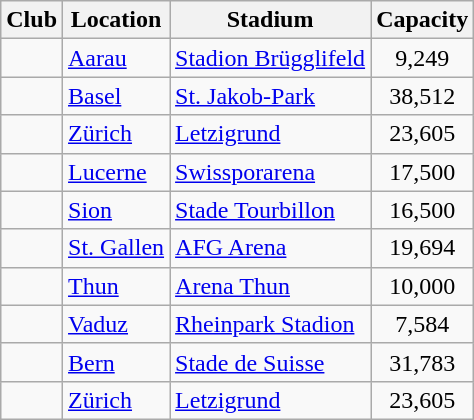<table class="wikitable sortable">
<tr>
<th>Club</th>
<th>Location</th>
<th>Stadium</th>
<th>Capacity</th>
</tr>
<tr>
<td></td>
<td><a href='#'>Aarau</a></td>
<td><a href='#'>Stadion Brügglifeld</a></td>
<td align="center">9,249</td>
</tr>
<tr>
<td></td>
<td><a href='#'>Basel</a></td>
<td><a href='#'>St. Jakob-Park</a></td>
<td align="center">38,512</td>
</tr>
<tr>
<td></td>
<td><a href='#'>Zürich</a></td>
<td><a href='#'>Letzigrund</a></td>
<td align="center">23,605</td>
</tr>
<tr>
<td></td>
<td><a href='#'>Lucerne</a></td>
<td><a href='#'>Swissporarena</a></td>
<td align="center">17,500</td>
</tr>
<tr>
<td></td>
<td><a href='#'>Sion</a></td>
<td><a href='#'>Stade Tourbillon</a></td>
<td align="center">16,500</td>
</tr>
<tr>
<td></td>
<td><a href='#'>St. Gallen</a></td>
<td><a href='#'>AFG Arena</a></td>
<td align="center">19,694</td>
</tr>
<tr>
<td></td>
<td><a href='#'>Thun</a></td>
<td><a href='#'>Arena Thun</a></td>
<td align="center">10,000</td>
</tr>
<tr>
<td></td>
<td> <a href='#'>Vaduz</a></td>
<td><a href='#'>Rheinpark Stadion</a></td>
<td align="center">7,584</td>
</tr>
<tr>
<td></td>
<td><a href='#'>Bern</a></td>
<td><a href='#'>Stade de Suisse</a></td>
<td align="center">31,783</td>
</tr>
<tr>
<td></td>
<td><a href='#'>Zürich</a></td>
<td><a href='#'>Letzigrund</a></td>
<td align="center">23,605</td>
</tr>
</table>
